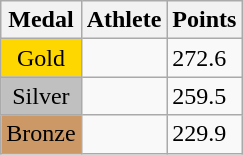<table class="wikitable">
<tr>
<th>Medal</th>
<th>Athlete</th>
<th>Points</th>
</tr>
<tr>
<td style="text-align:center;background-color:gold;">Gold</td>
<td></td>
<td>272.6</td>
</tr>
<tr>
<td style="text-align:center;background-color:silver;">Silver</td>
<td></td>
<td>259.5</td>
</tr>
<tr>
<td style="text-align:center;background-color:#CC9966;">Bronze</td>
<td></td>
<td>229.9</td>
</tr>
</table>
